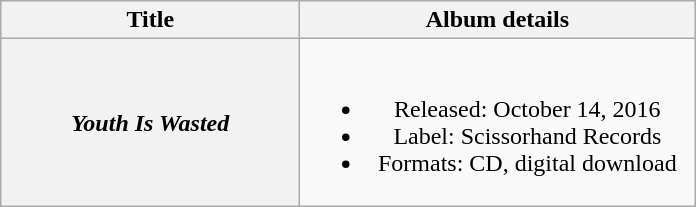<table class="wikitable plainrowheaders" style="text-align:center;" border="1">
<tr>
<th scope="col" rowspan="1" style="width:12em;">Title</th>
<th scope="col" rowspan="1" style="width:16em;">Album details</th>
</tr>
<tr>
<th scope="row"><em>Youth Is Wasted</em></th>
<td><br><ul><li>Released: October 14, 2016</li><li>Label: Scissorhand Records</li><li>Formats: CD, digital download</li></ul></td>
</tr>
</table>
